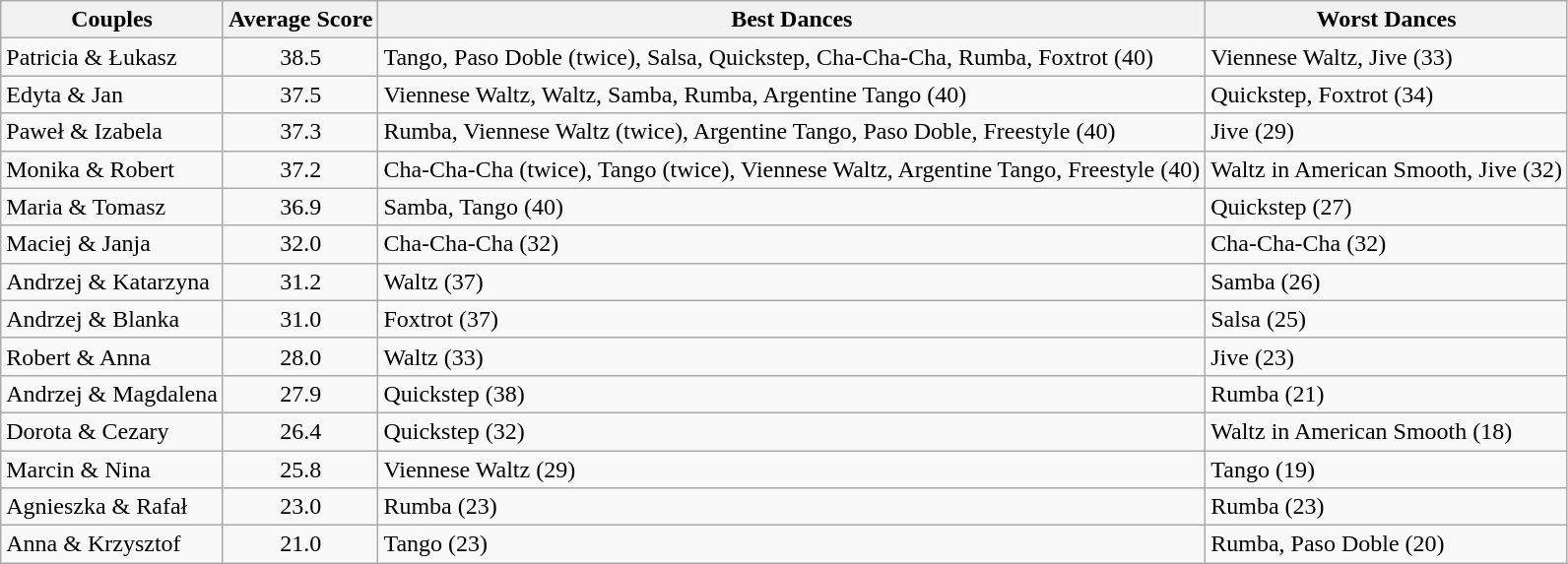<table class="wikitable">
<tr>
<th>Couples</th>
<th>Average Score</th>
<th>Best Dances</th>
<th>Worst Dances</th>
</tr>
<tr>
<td>Patricia & Łukasz</td>
<td style="text-align:center;">38.5</td>
<td>Tango, Paso Doble (twice), Salsa, Quickstep, Cha-Cha-Cha, Rumba, Foxtrot (40)</td>
<td>Viennese Waltz, Jive (33)</td>
</tr>
<tr>
<td>Edyta & Jan</td>
<td style="text-align:center;">37.5</td>
<td>Viennese Waltz, Waltz, Samba, Rumba, Argentine Tango (40)</td>
<td>Quickstep, Foxtrot (34)</td>
</tr>
<tr>
<td>Paweł & Izabela</td>
<td style="text-align:center;">37.3</td>
<td>Rumba, Viennese Waltz (twice), Argentine Tango, Paso Doble, Freestyle (40)</td>
<td>Jive (29)</td>
</tr>
<tr>
<td>Monika & Robert</td>
<td style="text-align:center;">37.2</td>
<td>Cha-Cha-Cha (twice), Tango (twice), Viennese Waltz, Argentine Tango, Freestyle (40)</td>
<td>Waltz in American Smooth, Jive (32)</td>
</tr>
<tr>
<td>Maria & Tomasz</td>
<td style="text-align:center;">36.9</td>
<td>Samba, Tango (40)</td>
<td>Quickstep (27)</td>
</tr>
<tr>
<td>Maciej & Janja</td>
<td style="text-align:center;">32.0</td>
<td>Cha-Cha-Cha (32)</td>
<td>Cha-Cha-Cha (32)</td>
</tr>
<tr>
<td>Andrzej & Katarzyna</td>
<td style="text-align:center;">31.2</td>
<td>Waltz (37)</td>
<td>Samba (26)</td>
</tr>
<tr>
<td>Andrzej & Blanka</td>
<td style="text-align:center;">31.0</td>
<td>Foxtrot (37)</td>
<td>Salsa (25)</td>
</tr>
<tr>
<td>Robert & Anna</td>
<td style="text-align:center;">28.0</td>
<td>Waltz (33)</td>
<td>Jive (23)</td>
</tr>
<tr>
<td>Andrzej & Magdalena</td>
<td style="text-align:center;">27.9</td>
<td>Quickstep (38)</td>
<td>Rumba (21)</td>
</tr>
<tr>
<td>Dorota & Cezary</td>
<td style="text-align:center;">26.4</td>
<td>Quickstep (32)</td>
<td>Waltz in American Smooth (18)</td>
</tr>
<tr>
<td>Marcin & Nina</td>
<td style="text-align:center;">25.8</td>
<td>Viennese Waltz (29)</td>
<td>Tango (19)</td>
</tr>
<tr>
<td>Agnieszka & Rafał</td>
<td style="text-align:center;">23.0</td>
<td>Rumba (23)</td>
<td>Rumba (23)</td>
</tr>
<tr>
<td>Anna & Krzysztof</td>
<td style="text-align:center;">21.0</td>
<td>Tango (23)</td>
<td>Rumba, Paso Doble (20)</td>
</tr>
</table>
